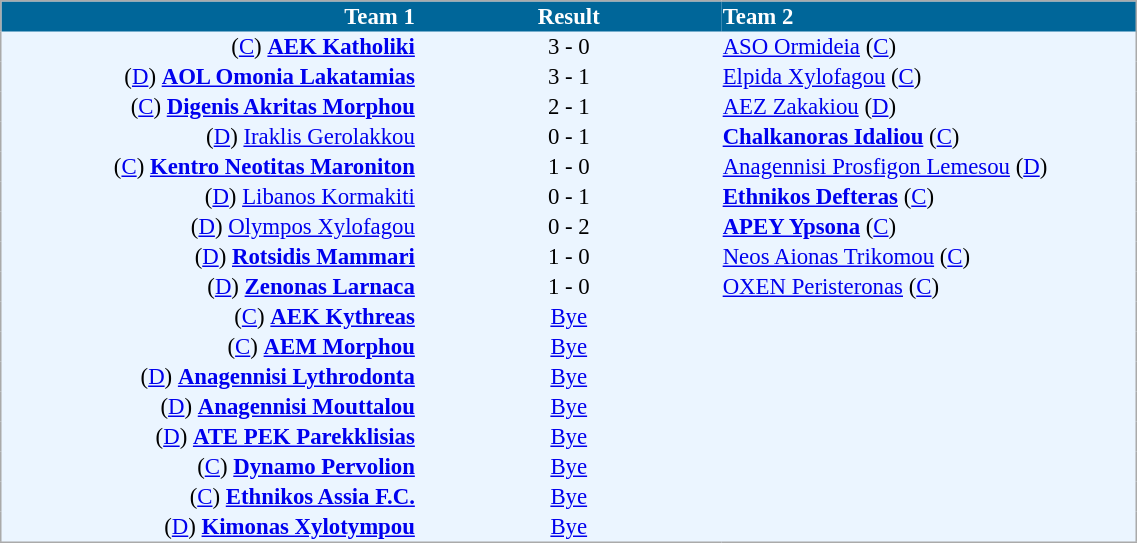<table cellspacing="0" style="background: #EBF5FF; border: 1px #aaa solid; border-collapse: collapse; font-size: 95%;" width=60%>
<tr bgcolor=#006699 style="color:white;">
<th width=30% align="right">Team 1</th>
<th width=22% align="center">Result</th>
<th width=30% align="left">Team 2</th>
</tr>
<tr>
<td align=right>(<a href='#'>C</a>) <strong><a href='#'>AEK Katholiki</a></strong></td>
<td align=center>3 - 0</td>
<td align=left><a href='#'>ASO Ormideia</a> (<a href='#'>C</a>)</td>
</tr>
<tr>
<td align=right>(<a href='#'>D</a>) <strong><a href='#'>AOL Omonia Lakatamias</a></strong></td>
<td align=center>3 - 1</td>
<td align=left><a href='#'>Elpida Xylofagou</a> (<a href='#'>C</a>)</td>
</tr>
<tr>
<td align=right>(<a href='#'>C</a>) <strong><a href='#'>Digenis Akritas Morphou</a></strong></td>
<td align=center>2 - 1</td>
<td align=left><a href='#'>AEZ Zakakiou</a> (<a href='#'>D</a>)</td>
</tr>
<tr>
<td align=right>(<a href='#'>D</a>) <a href='#'>Iraklis Gerolakkou</a></td>
<td align=center>0 - 1</td>
<td align=left><strong><a href='#'>Chalkanoras Idaliou</a></strong> (<a href='#'>C</a>)</td>
</tr>
<tr>
<td align=right>(<a href='#'>C</a>) <strong><a href='#'>Kentro Neotitas Maroniton</a></strong></td>
<td align=center>1 - 0</td>
<td align=left><a href='#'>Anagennisi Prosfigon Lemesou</a> (<a href='#'>D</a>)</td>
</tr>
<tr>
<td align=right>(<a href='#'>D</a>) <a href='#'>Libanos Kormakiti</a></td>
<td align=center>0 - 1</td>
<td align=left><strong><a href='#'>Ethnikos Defteras</a></strong> (<a href='#'>C</a>)</td>
</tr>
<tr>
<td align=right>(<a href='#'>D</a>) <a href='#'>Olympos Xylofagou</a></td>
<td align=center>0 - 2</td>
<td align=left><strong><a href='#'>APEY Ypsona</a></strong> (<a href='#'>C</a>)</td>
</tr>
<tr>
<td align=right>(<a href='#'>D</a>) <strong><a href='#'>Rotsidis Mammari</a></strong></td>
<td align=center>1 - 0</td>
<td align=left><a href='#'>Neos Aionas Trikomou</a> (<a href='#'>C</a>)</td>
</tr>
<tr>
<td align=right>(<a href='#'>D</a>) <strong><a href='#'>Zenonas Larnaca</a></strong></td>
<td align=center>1 - 0</td>
<td align=left><a href='#'>OXEN Peristeronas</a> (<a href='#'>C</a>)</td>
</tr>
<tr>
<td align=right>(<a href='#'>C</a>) <strong><a href='#'>AEK Kythreas</a></strong></td>
<td align=center><a href='#'>Bye</a></td>
<td></td>
</tr>
<tr>
<td align=right>(<a href='#'>C</a>) <strong><a href='#'>AEM Morphou</a></strong></td>
<td align=center><a href='#'>Bye</a></td>
<td></td>
</tr>
<tr>
<td align=right>(<a href='#'>D</a>) <strong><a href='#'>Anagennisi Lythrodonta</a></strong></td>
<td align=center><a href='#'>Bye</a></td>
<td></td>
</tr>
<tr>
<td align=right>(<a href='#'>D</a>) <strong><a href='#'>Anagennisi Mouttalou</a></strong></td>
<td align=center><a href='#'>Bye</a></td>
<td></td>
</tr>
<tr>
<td align=right>(<a href='#'>D</a>) <strong><a href='#'>ATE PEK Parekklisias</a></strong></td>
<td align=center><a href='#'>Bye</a></td>
<td></td>
</tr>
<tr>
<td align=right>(<a href='#'>C</a>) <strong><a href='#'>Dynamo Pervolion</a></strong></td>
<td align=center><a href='#'>Bye</a></td>
<td></td>
</tr>
<tr>
<td align=right>(<a href='#'>C</a>) <strong><a href='#'>Ethnikos Assia F.C.</a></strong></td>
<td align=center><a href='#'>Bye</a></td>
<td></td>
</tr>
<tr>
<td align=right>(<a href='#'>D</a>) <strong><a href='#'>Kimonas Xylotympou</a></strong></td>
<td align=center><a href='#'>Bye</a></td>
<td></td>
</tr>
<tr>
</tr>
</table>
